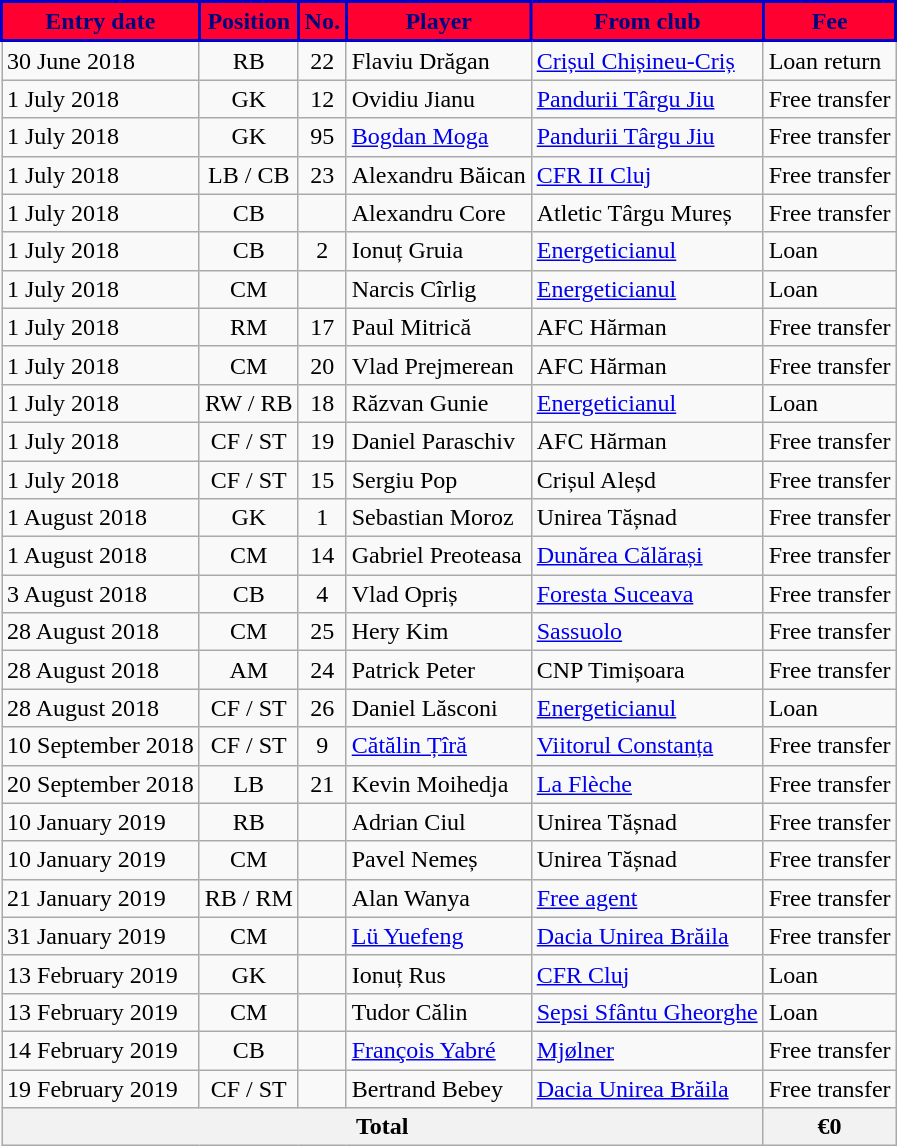<table class="wikitable sortable">
<tr>
<th style="background:#FF0030;color:#000080;border:2px solid #0000CD;"><strong>Entry date</strong></th>
<th style="background:#FF0030;color:#000080;border:2px solid #0000CD;"><strong>Position</strong></th>
<th style="background:#FF0030;color:#000080;border:2px solid #0000CD;"><strong>No.</strong></th>
<th style="background:#FF0030;color:#000080;border:2px solid #0000CD;"><strong>Player</strong></th>
<th style="background:#FF0030;color:#000080;border:2px solid #0000CD;"><strong>From club</strong></th>
<th style="background:#FF0030;color:#000080;border:2px solid #0000CD;"><strong>Fee</strong></th>
</tr>
<tr>
<td>30 June 2018</td>
<td style="text-align:center;">RB</td>
<td style="text-align:center;">22</td>
<td style="text-align:left;"> Flaviu Drăgan</td>
<td style="text-align:left;"> <a href='#'>Crișul Chișineu-Criș</a></td>
<td>Loan return</td>
</tr>
<tr>
<td>1 July 2018</td>
<td style="text-align:center;">GK</td>
<td style="text-align:center;">12</td>
<td style="text-align:left;"> Ovidiu Jianu</td>
<td style="text-align:left;"> <a href='#'>Pandurii Târgu Jiu</a></td>
<td>Free transfer</td>
</tr>
<tr>
<td>1 July 2018</td>
<td style="text-align:center;">GK</td>
<td style="text-align:center;">95</td>
<td style="text-align:left;"> <a href='#'>Bogdan Moga</a></td>
<td style="text-align:left;"> <a href='#'>Pandurii Târgu Jiu</a></td>
<td>Free transfer</td>
</tr>
<tr>
<td>1 July 2018</td>
<td style="text-align:center;">LB / CB</td>
<td style="text-align:center;">23</td>
<td style="text-align:left;"> Alexandru Băican</td>
<td style="text-align:left;"> <a href='#'>CFR II Cluj</a></td>
<td>Free transfer</td>
</tr>
<tr>
<td>1 July 2018</td>
<td style="text-align:center;">CB</td>
<td style="text-align:center;"></td>
<td style="text-align:left;"> Alexandru Core</td>
<td style="text-align:left;"> Atletic Târgu Mureș</td>
<td>Free transfer</td>
</tr>
<tr>
<td>1 July 2018</td>
<td style="text-align:center;">CB</td>
<td style="text-align:center;">2</td>
<td style="text-align:left;"> Ionuț Gruia</td>
<td style="text-align:left;"> <a href='#'>Energeticianul</a></td>
<td>Loan</td>
</tr>
<tr>
<td>1 July 2018</td>
<td style="text-align:center;">CM</td>
<td style="text-align:center;"></td>
<td style="text-align:left;"> Narcis Cîrlig</td>
<td style="text-align:left;"> <a href='#'>Energeticianul</a></td>
<td>Loan</td>
</tr>
<tr>
<td>1 July 2018</td>
<td style="text-align:center;">RM</td>
<td style="text-align:center;">17</td>
<td style="text-align:left;"> Paul Mitrică</td>
<td style="text-align:left;"> AFC Hărman</td>
<td>Free transfer</td>
</tr>
<tr>
<td>1 July 2018</td>
<td style="text-align:center;">CM</td>
<td style="text-align:center;">20</td>
<td style="text-align:left;"> Vlad Prejmerean</td>
<td style="text-align:left;"> AFC Hărman</td>
<td>Free transfer</td>
</tr>
<tr>
<td>1 July 2018</td>
<td style="text-align:center;">RW / RB</td>
<td style="text-align:center;">18</td>
<td style="text-align:left;"> Răzvan Gunie</td>
<td style="text-align:left;"> <a href='#'>Energeticianul</a></td>
<td>Loan</td>
</tr>
<tr>
<td>1 July 2018</td>
<td style="text-align:center;">CF / ST</td>
<td style="text-align:center;">19</td>
<td style="text-align:left;"> Daniel Paraschiv</td>
<td style="text-align:left;"> AFC Hărman</td>
<td>Free transfer</td>
</tr>
<tr>
<td>1 July 2018</td>
<td style="text-align:center;">CF / ST</td>
<td style="text-align:center;">15</td>
<td style="text-align:left;"> Sergiu Pop</td>
<td style="text-align:left;"> Crișul Aleșd</td>
<td>Free transfer</td>
</tr>
<tr>
<td>1 August 2018</td>
<td style="text-align:center;">GK</td>
<td style="text-align:center;">1</td>
<td style="text-align:left;"> Sebastian Moroz</td>
<td style="text-align:left;"> Unirea Tășnad</td>
<td>Free transfer</td>
</tr>
<tr>
<td>1 August 2018</td>
<td style="text-align:center;">CM</td>
<td style="text-align:center;">14</td>
<td style="text-align:left;"> Gabriel Preoteasa</td>
<td style="text-align:left;"> <a href='#'>Dunărea Călărași</a></td>
<td>Free transfer</td>
</tr>
<tr>
<td>3 August 2018</td>
<td style="text-align:center;">CB</td>
<td style="text-align:center;">4</td>
<td style="text-align:left;"> Vlad Opriș</td>
<td style="text-align:left;"> <a href='#'>Foresta Suceava</a></td>
<td>Free transfer</td>
</tr>
<tr>
<td>28 August 2018</td>
<td style="text-align:center;">CM</td>
<td style="text-align:center;">25</td>
<td style="text-align:left;"> Hery Kim</td>
<td style="text-align:left;"> <a href='#'>Sassuolo</a></td>
<td>Free transfer</td>
</tr>
<tr>
<td>28 August 2018</td>
<td style="text-align:center;">AM</td>
<td style="text-align:center;">24</td>
<td style="text-align:left;"> Patrick Peter</td>
<td style="text-align:left;"> CNP Timișoara</td>
<td>Free transfer</td>
</tr>
<tr>
<td>28 August 2018</td>
<td style="text-align:center;">CF / ST</td>
<td style="text-align:center;">26</td>
<td style="text-align:left;"> Daniel Lăsconi</td>
<td style="text-align:left;"> <a href='#'>Energeticianul</a></td>
<td>Loan</td>
</tr>
<tr>
<td>10 September 2018</td>
<td style="text-align:center;">CF / ST</td>
<td style="text-align:center;">9</td>
<td style="text-align:left;"> <a href='#'>Cătălin Țîră</a></td>
<td style="text-align:left;"> <a href='#'>Viitorul Constanța</a></td>
<td>Free transfer</td>
</tr>
<tr>
<td>20 September 2018</td>
<td style="text-align:center;">LB</td>
<td style="text-align:center;">21</td>
<td style="text-align:left;"> Kevin Moihedja</td>
<td style="text-align:left;"> <a href='#'>La Flèche</a></td>
<td>Free transfer</td>
</tr>
<tr>
<td>10 January 2019</td>
<td style="text-align:center;">RB</td>
<td style="text-align:center;"></td>
<td style="text-align:left;"> Adrian Ciul</td>
<td style="text-align:left;"> Unirea Tășnad</td>
<td>Free transfer</td>
</tr>
<tr>
<td>10 January 2019</td>
<td style="text-align:center;">CM</td>
<td style="text-align:center;"></td>
<td style="text-align:left;"> Pavel Nemeș</td>
<td style="text-align:left;"> Unirea Tășnad</td>
<td>Free transfer</td>
</tr>
<tr>
<td>21 January 2019</td>
<td style="text-align:center;">RB / RM</td>
<td style="text-align:center;"></td>
<td style="text-align:left;"> Alan Wanya</td>
<td style="text-align:left;"><a href='#'>Free agent</a></td>
<td>Free transfer</td>
</tr>
<tr>
<td>31 January 2019</td>
<td style="text-align:center;">CM</td>
<td style="text-align:center;"></td>
<td style="text-align:left;"> <a href='#'>Lü Yuefeng</a></td>
<td style="text-align:left;"> <a href='#'>Dacia Unirea Brăila</a></td>
<td>Free transfer</td>
</tr>
<tr>
<td>13 February 2019</td>
<td style="text-align:center;">GK</td>
<td style="text-align:center;"></td>
<td style="text-align:left;"> Ionuț Rus</td>
<td style="text-align:left;"> <a href='#'>CFR Cluj</a></td>
<td>Loan</td>
</tr>
<tr>
<td>13 February 2019</td>
<td style="text-align:center;">CM</td>
<td style="text-align:center;"></td>
<td style="text-align:left;"> Tudor Călin</td>
<td style="text-align:left;"> <a href='#'>Sepsi Sfântu Gheorghe</a></td>
<td>Loan</td>
</tr>
<tr>
<td>14 February 2019</td>
<td style="text-align:center;">CB</td>
<td style="text-align:center;"></td>
<td style="text-align:left;"> <a href='#'>François Yabré</a></td>
<td style="text-align:left;"> <a href='#'>Mjølner</a></td>
<td>Free transfer</td>
</tr>
<tr>
<td>19 February 2019</td>
<td style="text-align:center;">CF / ST</td>
<td style="text-align:center;"></td>
<td style="text-align:left;"> Bertrand Bebey</td>
<td style="text-align:left;"> <a href='#'>Dacia Unirea Brăila</a></td>
<td>Free transfer</td>
</tr>
<tr>
<th colspan="5">Total</th>
<th colspan="2">€0</th>
</tr>
</table>
